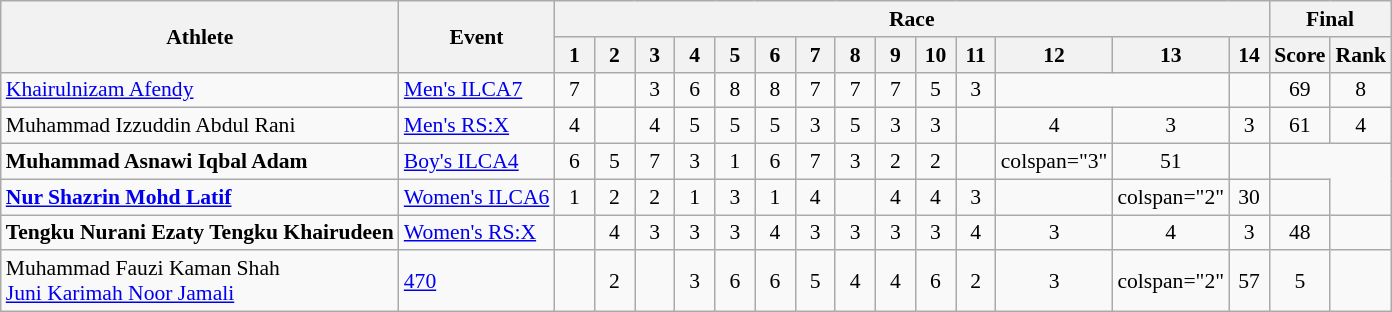<table class="wikitable" style="font-size:90%;text-align:center">
<tr>
<th rowspan="2">Athlete</th>
<th rowspan="2">Event</th>
<th colspan="14">Race</th>
<th colspan="2">Final</th>
</tr>
<tr>
<th width="20">1</th>
<th width="20">2</th>
<th width="20">3</th>
<th width="20">4</th>
<th width="20">5</th>
<th width="20">6</th>
<th width="20">7</th>
<th width="20">8</th>
<th width="20">9</th>
<th width="20">10</th>
<th width="20">11</th>
<th width="20">12</th>
<th width="20">13</th>
<th width="20">14</th>
<th>Score</th>
<th>Rank</th>
</tr>
<tr>
<td align="left"><a href='#'>Khairulnizam Afendy</a></td>
<td align="left"><a href='#'>Men's ILCA7</a></td>
<td>7</td>
<td></td>
<td>3</td>
<td>6</td>
<td>8</td>
<td>8</td>
<td>7</td>
<td>7</td>
<td>7</td>
<td>5</td>
<td>3</td>
<td colspan="2"></td>
<td></td>
<td>69</td>
<td>8</td>
</tr>
<tr>
<td align="left">Muhammad Izzuddin Abdul Rani</td>
<td align="left"><a href='#'>Men's RS:X</a></td>
<td>4</td>
<td></td>
<td>4</td>
<td>5</td>
<td>5</td>
<td>5</td>
<td>3</td>
<td>5</td>
<td>3</td>
<td>3</td>
<td></td>
<td>4</td>
<td>3</td>
<td>3</td>
<td>61</td>
<td>4</td>
</tr>
<tr>
<td align="left"><strong>Muhammad Asnawi Iqbal Adam</strong></td>
<td align="left"><a href='#'>Boy's ILCA4</a></td>
<td>6</td>
<td>5</td>
<td>7</td>
<td>3</td>
<td>1</td>
<td>6</td>
<td>7</td>
<td>3</td>
<td>2</td>
<td>2</td>
<td></td>
<td>colspan="3" </td>
<td>51</td>
<td></td>
</tr>
<tr>
<td align="left"><strong><a href='#'>Nur Shazrin Mohd Latif</a></strong></td>
<td align="left"><a href='#'>Women's ILCA6</a></td>
<td>1</td>
<td>2</td>
<td>2</td>
<td>1</td>
<td>3</td>
<td>1</td>
<td>4</td>
<td></td>
<td>4</td>
<td>4</td>
<td>3</td>
<td></td>
<td>colspan="2" </td>
<td>30</td>
<td></td>
</tr>
<tr>
<td align="left"><strong>Tengku Nurani Ezaty Tengku Khairudeen</strong></td>
<td align="left"><a href='#'>Women's RS:X</a></td>
<td></td>
<td>4</td>
<td>3</td>
<td>3</td>
<td>3</td>
<td>4</td>
<td>3</td>
<td>3</td>
<td>3</td>
<td>3</td>
<td>4</td>
<td>3</td>
<td>4</td>
<td>3</td>
<td>48</td>
<td></td>
</tr>
<tr>
<td align="left">Muhammad Fauzi Kaman Shah<br><a href='#'>Juni Karimah Noor Jamali</a></td>
<td align="left"><a href='#'>470</a></td>
<td></td>
<td>2</td>
<td></td>
<td>3</td>
<td>6</td>
<td>6</td>
<td>5</td>
<td>4</td>
<td>4</td>
<td>6</td>
<td>2</td>
<td>3</td>
<td>colspan="2" </td>
<td>57</td>
<td>5</td>
</tr>
</table>
